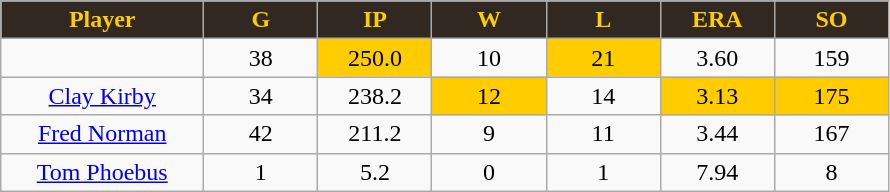<table class="wikitable sortable">
<tr>
<th style="background:#312821; color:#FFCC00" width="16%">Player</th>
<th style="background:#312821; color:#FFCC00" width="9%">G</th>
<th style="background:#312821; color:#FFCC00" width="9%">IP</th>
<th style="background:#312821; color:#FFCC00" width="9%">W</th>
<th style="background:#312821; color:#FFCC00" width="9%">L</th>
<th style="background:#312821; color:#FFCC00" width="9%">ERA</th>
<th style="background:#312821; color:#FFCC00" width="9%">SO</th>
</tr>
<tr align="center">
<td></td>
<td>38</td>
<td bgcolor="#FFCC00">250.0</td>
<td>10</td>
<td bgcolor="#FFCC00">21</td>
<td>3.60</td>
<td>159</td>
</tr>
<tr align="center">
<td><a href='#'>Clay Kirby</a></td>
<td>34</td>
<td>238.2</td>
<td bgcolor="#FFCC00">12</td>
<td>14</td>
<td bgcolor="FFCC00">3.13</td>
<td bgcolor="#FFCC00">175</td>
</tr>
<tr align=center>
<td><a href='#'>Fred Norman</a></td>
<td>42</td>
<td>211.2</td>
<td>9</td>
<td>11</td>
<td>3.44</td>
<td>167</td>
</tr>
<tr align=center>
<td><a href='#'>Tom Phoebus</a></td>
<td>1</td>
<td>5.2</td>
<td>0</td>
<td>1</td>
<td>7.94</td>
<td>8</td>
</tr>
</table>
